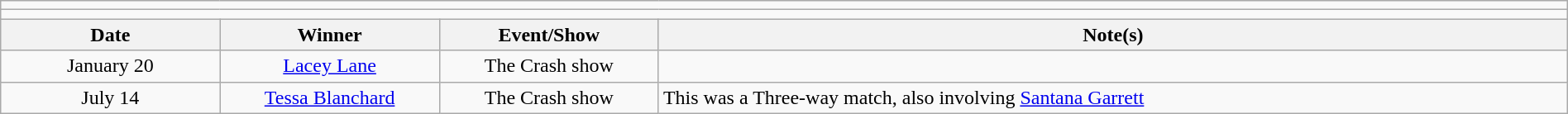<table class="wikitable" style="text-align:center; width:100%;">
<tr>
<td colspan="5"></td>
</tr>
<tr>
<td colspan="5"><strong></strong></td>
</tr>
<tr>
<th width=14%>Date</th>
<th width=14%>Winner</th>
<th width=14%>Event/Show</th>
<th width=58%>Note(s)</th>
</tr>
<tr>
<td>January 20</td>
<td><a href='#'>Lacey Lane</a></td>
<td>The Crash show</td>
<td align=left></td>
</tr>
<tr>
<td>July 14</td>
<td><a href='#'>Tessa Blanchard</a></td>
<td>The Crash show</td>
<td align=left>This was a Three-way match, also involving <a href='#'>Santana Garrett</a></td>
</tr>
</table>
